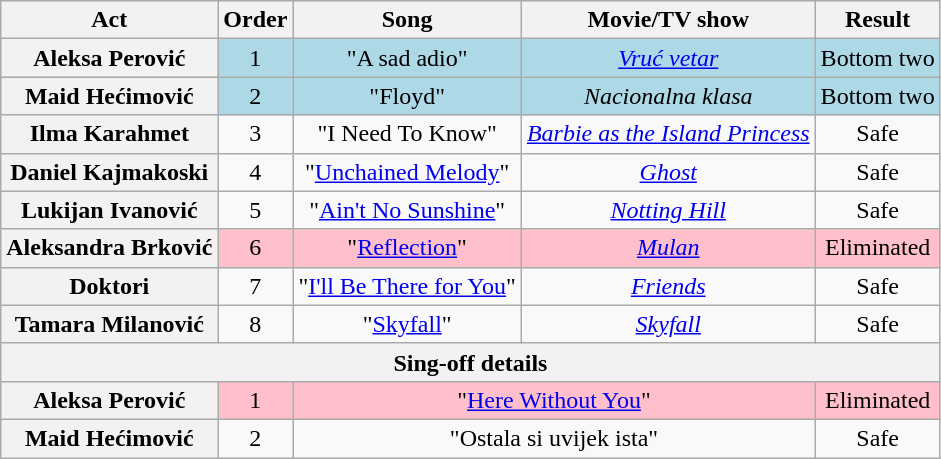<table class="wikitable plainrowheaders" style="text-align:center;">
<tr>
<th scope="col">Act</th>
<th scope="col">Order</th>
<th scope="col">Song</th>
<th scope="col">Movie/TV show</th>
<th scope="col">Result</th>
</tr>
<tr style="background:lightblue;">
<th scope="row">Aleksa Perović</th>
<td>1</td>
<td>"A sad adio"</td>
<td><em><a href='#'>Vruć vetar</a></em></td>
<td>Bottom two</td>
</tr>
<tr style="background:lightblue;">
<th scope="row">Maid Hećimović</th>
<td>2</td>
<td>"Floyd"</td>
<td><em>Nacionalna klasa</em></td>
<td>Bottom two</td>
</tr>
<tr>
<th scope="row">Ilma Karahmet</th>
<td>3</td>
<td>"I Need To Know"</td>
<td><em><a href='#'>Barbie as the Island Princess</a></em></td>
<td>Safe</td>
</tr>
<tr>
<th scope="row">Daniel Kajmakoski</th>
<td>4</td>
<td>"<a href='#'>Unchained Melody</a>"</td>
<td><em><a href='#'>Ghost</a></em></td>
<td>Safe</td>
</tr>
<tr>
<th scope="row">Lukijan Ivanović</th>
<td>5</td>
<td>"<a href='#'>Ain't No Sunshine</a>"</td>
<td><a href='#'><em>Notting Hill</em></a></td>
<td>Safe</td>
</tr>
<tr style="background:pink;">
<th scope="row">Aleksandra Brković</th>
<td>6</td>
<td>"<a href='#'>Reflection</a>"</td>
<td><a href='#'><em>Mulan</em></a></td>
<td>Eliminated</td>
</tr>
<tr>
<th scope="row">Doktori</th>
<td>7</td>
<td>"<a href='#'>I'll Be There for You</a>"</td>
<td><em><a href='#'>Friends</a></em></td>
<td>Safe</td>
</tr>
<tr>
<th scope="row">Tamara Milanović</th>
<td>8</td>
<td>"<a href='#'>Skyfall</a>"</td>
<td><em><a href='#'>Skyfall</a></em></td>
<td>Safe</td>
</tr>
<tr>
<th colspan="5">Sing-off details</th>
</tr>
<tr style="background:pink;">
<th scope="row">Aleksa Perović</th>
<td>1</td>
<td colspan="2">"<a href='#'>Here Without You</a>"</td>
<td>Eliminated</td>
</tr>
<tr>
<th scope="row">Maid Hećimović</th>
<td>2</td>
<td colspan="2">"Ostala si uvijek ista"</td>
<td>Safe</td>
</tr>
</table>
